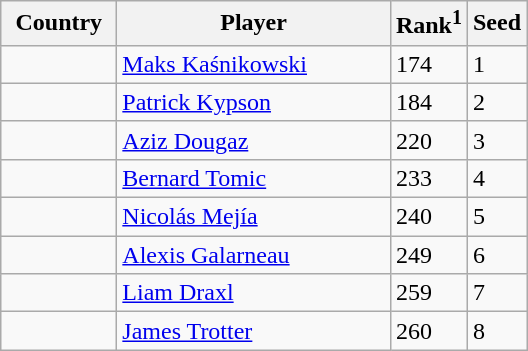<table class="sortable wikitable">
<tr>
<th width="70">Country</th>
<th width="175">Player</th>
<th>Rank<sup>1</sup></th>
<th>Seed</th>
</tr>
<tr>
<td></td>
<td><a href='#'>Maks Kaśnikowski</a></td>
<td>174</td>
<td>1</td>
</tr>
<tr>
<td></td>
<td><a href='#'>Patrick Kypson</a></td>
<td>184</td>
<td>2</td>
</tr>
<tr>
<td></td>
<td><a href='#'>Aziz Dougaz</a></td>
<td>220</td>
<td>3</td>
</tr>
<tr>
<td></td>
<td><a href='#'>Bernard Tomic</a></td>
<td>233</td>
<td>4</td>
</tr>
<tr>
<td></td>
<td><a href='#'>Nicolás Mejía</a></td>
<td>240</td>
<td>5</td>
</tr>
<tr>
<td></td>
<td><a href='#'>Alexis Galarneau</a></td>
<td>249</td>
<td>6</td>
</tr>
<tr>
<td></td>
<td><a href='#'>Liam Draxl</a></td>
<td>259</td>
<td>7</td>
</tr>
<tr>
<td></td>
<td><a href='#'>James Trotter</a></td>
<td>260</td>
<td>8</td>
</tr>
</table>
